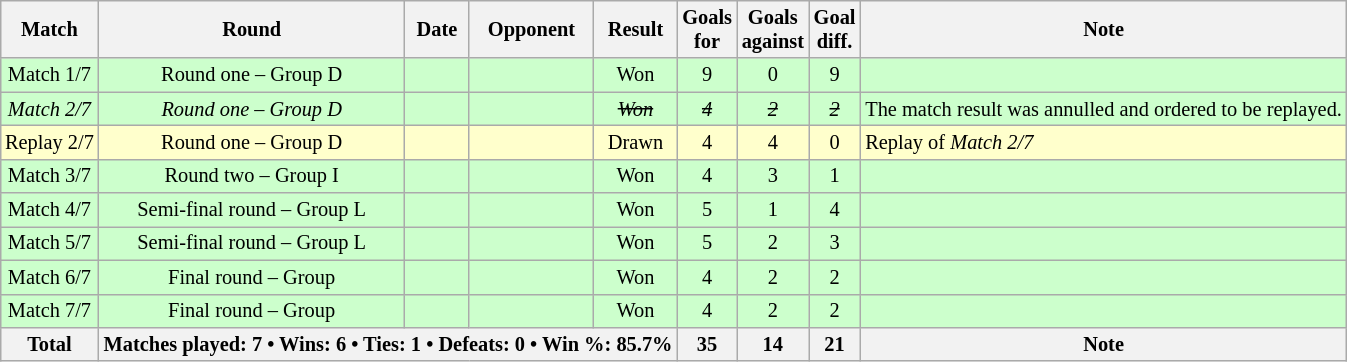<table class="wikitable sortable" style="text-align: center; font-size: 85%; margin-left: 1em;">
<tr>
<th>Match</th>
<th>Round</th>
<th>Date</th>
<th>Opponent</th>
<th>Result</th>
<th>Goals<br>for</th>
<th>Goals<br>against</th>
<th>Goal<br>diff.</th>
<th>Note</th>
</tr>
<tr style="background-color: #ccffcc;">
<td>Match 1/7</td>
<td>Round one – Group D</td>
<td style="text-align: right;"></td>
<td style="text-align: left;"></td>
<td>Won</td>
<td>9</td>
<td>0</td>
<td>9</td>
<td></td>
</tr>
<tr style="background-color: #ccffcc;">
<td><em>Match 2/7</em></td>
<td><em>Round one – Group D</em></td>
<td style="text-align: right;"><em></em></td>
<td style="text-align: left;"><em></em></td>
<td><s><em>Won</em></s></td>
<td><s><em>4</em></s></td>
<td><s><em>2</em></s></td>
<td><s><em>2</em></s></td>
<td style="text-align: left;">The match result was annulled and ordered to be replayed.</td>
</tr>
<tr style="background-color: #ffffcc;">
<td>Replay 2/7</td>
<td>Round one – Group D</td>
<td style="text-align: right;"></td>
<td style="text-align: left;"></td>
<td>Drawn</td>
<td>4</td>
<td>4</td>
<td>0</td>
<td style="text-align: left;">Replay of <em>Match 2/7</em></td>
</tr>
<tr style="background-color: #ccffcc;">
<td>Match 3/7</td>
<td>Round two – Group I</td>
<td style="text-align: right;"></td>
<td style="text-align: left;"></td>
<td>Won</td>
<td>4</td>
<td>3</td>
<td>1</td>
<td></td>
</tr>
<tr style="background-color: #ccffcc;">
<td>Match 4/7</td>
<td>Semi-final round – Group L</td>
<td style="text-align: right;"></td>
<td style="text-align: left;"></td>
<td>Won</td>
<td>5</td>
<td>1</td>
<td>4</td>
<td></td>
</tr>
<tr style="background-color: #ccffcc;">
<td>Match 5/7</td>
<td>Semi-final round – Group L</td>
<td style="text-align: right;"></td>
<td style="text-align: left;"></td>
<td>Won</td>
<td>5</td>
<td>2</td>
<td>3</td>
<td></td>
</tr>
<tr style="background-color: #ccffcc;">
<td>Match 6/7</td>
<td>Final round – Group</td>
<td style="text-align: right;"></td>
<td style="text-align: left;"></td>
<td>Won</td>
<td>4</td>
<td>2</td>
<td>2</td>
<td></td>
</tr>
<tr style="background-color: #ccffcc;">
<td>Match 7/7</td>
<td>Final round – Group</td>
<td style="text-align: right;"></td>
<td style="text-align: left;"></td>
<td>Won</td>
<td>4</td>
<td>2</td>
<td>2</td>
<td></td>
</tr>
<tr>
<th>Total</th>
<th colspan="4">Matches played: 7 • Wins: 6 • Ties: 1 • Defeats: 0 • Win %: 85.7%</th>
<th>35</th>
<th>14</th>
<th>21</th>
<th>Note</th>
</tr>
</table>
